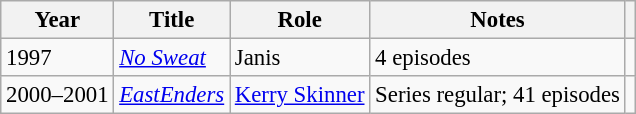<table class="wikitable" style="font-size: 95%;">
<tr>
<th>Year</th>
<th>Title</th>
<th>Role</th>
<th>Notes</th>
<th></th>
</tr>
<tr>
<td>1997</td>
<td><em><a href='#'>No Sweat</a></em></td>
<td>Janis</td>
<td>4 episodes</td>
<td align="center"></td>
</tr>
<tr>
<td>2000–2001</td>
<td><em><a href='#'>EastEnders</a></em></td>
<td><a href='#'>Kerry Skinner</a></td>
<td>Series regular; 41 episodes</td>
<td align="center"></td>
</tr>
</table>
